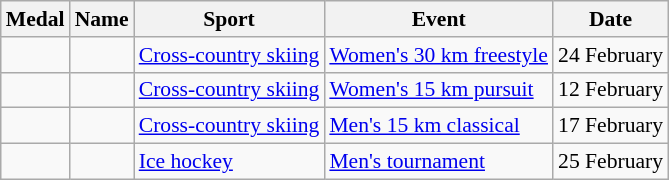<table class="wikitable sortable" style="font-size:90%">
<tr>
<th>Medal</th>
<th>Name</th>
<th>Sport</th>
<th>Event</th>
<th>Date</th>
</tr>
<tr>
<td></td>
<td></td>
<td><a href='#'>Cross-country skiing</a></td>
<td><a href='#'>Women's 30 km freestyle</a></td>
<td>24 February</td>
</tr>
<tr>
<td></td>
<td></td>
<td><a href='#'>Cross-country skiing</a></td>
<td><a href='#'>Women's 15 km pursuit</a></td>
<td>12 February</td>
</tr>
<tr>
<td></td>
<td></td>
<td><a href='#'>Cross-country skiing</a></td>
<td><a href='#'>Men's 15 km classical</a></td>
<td>17 February</td>
</tr>
<tr>
<td></td>
<td><br></td>
<td><a href='#'>Ice hockey</a></td>
<td><a href='#'>Men's tournament</a></td>
<td>25 February</td>
</tr>
</table>
